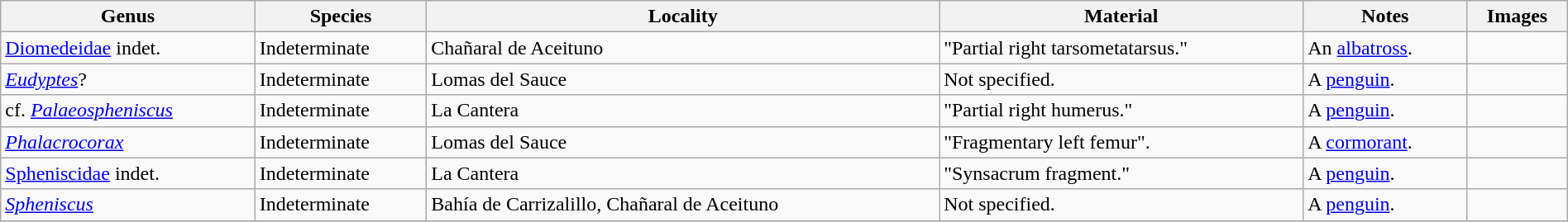<table class="wikitable" align="center" width="100%">
<tr>
<th>Genus</th>
<th>Species</th>
<th>Locality</th>
<th>Material</th>
<th>Notes</th>
<th>Images</th>
</tr>
<tr>
<td><a href='#'>Diomedeidae</a> indet.</td>
<td>Indeterminate</td>
<td>Chañaral de Aceituno</td>
<td>"Partial right tarsometatarsus."</td>
<td>An <a href='#'>albatross</a>.</td>
<td></td>
</tr>
<tr>
<td><em><a href='#'>Eudyptes</a></em>?</td>
<td>Indeterminate</td>
<td>Lomas del Sauce</td>
<td>Not specified.</td>
<td>A <a href='#'>penguin</a>.</td>
<td></td>
</tr>
<tr>
<td>cf. <em><a href='#'>Palaeospheniscus</a></em></td>
<td>Indeterminate</td>
<td>La Cantera</td>
<td>"Partial right humerus."</td>
<td>A <a href='#'>penguin</a>.</td>
<td></td>
</tr>
<tr>
<td><em><a href='#'>Phalacrocorax</a></em></td>
<td>Indeterminate</td>
<td>Lomas del Sauce</td>
<td>"Fragmentary left femur".</td>
<td>A <a href='#'>cormorant</a>.</td>
<td></td>
</tr>
<tr>
<td><a href='#'>Spheniscidae</a> indet.</td>
<td>Indeterminate</td>
<td>La Cantera</td>
<td>"Synsacrum fragment."</td>
<td>A <a href='#'>penguin</a>.</td>
<td></td>
</tr>
<tr>
<td><em><a href='#'>Spheniscus</a></em></td>
<td>Indeterminate</td>
<td>Bahía de Carrizalillo, Chañaral de Aceituno</td>
<td>Not specified.</td>
<td>A <a href='#'>penguin</a>.</td>
<td></td>
</tr>
<tr>
</tr>
</table>
